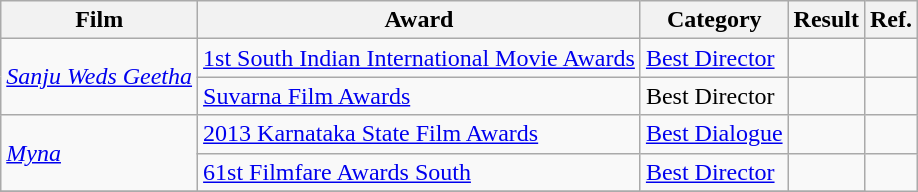<table class="wikitable sortable">
<tr>
<th>Film</th>
<th>Award</th>
<th>Category</th>
<th>Result</th>
<th>Ref.</th>
</tr>
<tr>
<td rowspan=2><em><a href='#'>Sanju Weds Geetha</a></em></td>
<td><a href='#'>1st South Indian International Movie Awards</a></td>
<td><a href='#'>Best Director</a></td>
<td></td>
<td></td>
</tr>
<tr>
<td><a href='#'>Suvarna Film Awards</a></td>
<td>Best Director</td>
<td></td>
<td></td>
</tr>
<tr>
<td rowspan=2><em><a href='#'>Myna</a></em></td>
<td><a href='#'>2013 Karnataka State Film Awards</a></td>
<td><a href='#'>Best Dialogue</a></td>
<td></td>
<td></td>
</tr>
<tr>
<td rowspan=1><a href='#'>61st Filmfare Awards South</a></td>
<td><a href='#'>Best Director</a></td>
<td></td>
<td rowspan=2></td>
</tr>
<tr>
</tr>
</table>
